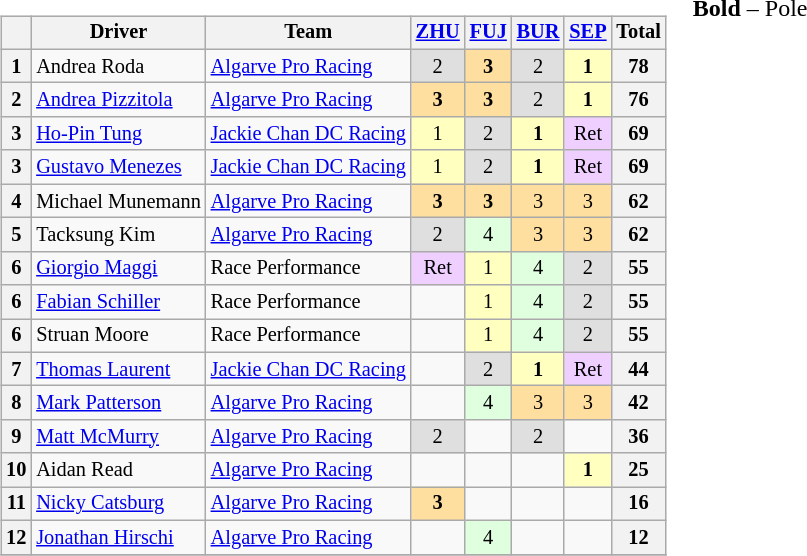<table>
<tr>
<td valign="top"><br><table class="wikitable" style="font-size: 85%; text-align:center;">
<tr>
<th></th>
<th>Driver</th>
<th>Team</th>
<th><a href='#'>ZHU</a><br></th>
<th><a href='#'>FUJ</a><br></th>
<th><a href='#'>BUR</a><br></th>
<th><a href='#'>SEP</a><br></th>
<th>Total</th>
</tr>
<tr>
<th>1</th>
<td align=left> Andrea Roda</td>
<td align=left> <a href='#'>Algarve Pro Racing</a></td>
<td style="background:#dfdfdf;">2</td>
<td style="background:#ffdf9f;"><strong>3</strong></td>
<td style="background:#dfdfdf;">2</td>
<td style="background:#ffffbf;"><strong>1</strong></td>
<th>78</th>
</tr>
<tr>
<th>2</th>
<td align=left> <a href='#'>Andrea Pizzitola</a></td>
<td align=left> <a href='#'>Algarve Pro Racing</a></td>
<td style="background:#ffdf9f;"><strong>3</strong></td>
<td style="background:#ffdf9f;"><strong>3</strong></td>
<td style="background:#dfdfdf;">2</td>
<td style="background:#ffffbf;"><strong>1</strong></td>
<th>76</th>
</tr>
<tr>
<th>3</th>
<td align=left> <a href='#'>Ho-Pin Tung</a></td>
<td align=left> <a href='#'>Jackie Chan DC Racing</a></td>
<td style="background:#ffffbf;">1</td>
<td style="background:#dfdfdf;">2</td>
<td style="background:#ffffbf;"><strong>1</strong></td>
<td style="background:#efcfff;">Ret</td>
<th>69</th>
</tr>
<tr>
<th>3</th>
<td align=left> <a href='#'>Gustavo Menezes</a></td>
<td align=left> <a href='#'>Jackie Chan DC Racing</a></td>
<td style="background:#ffffbf;">1</td>
<td style="background:#dfdfdf;">2</td>
<td style="background:#ffffbf;"><strong>1</strong></td>
<td style="background:#efcfff;">Ret</td>
<th>69</th>
</tr>
<tr>
<th>4</th>
<td align=left> Michael Munemann</td>
<td align=left> <a href='#'>Algarve Pro Racing</a></td>
<td style="background:#ffdf9f;"><strong>3</strong></td>
<td style="background:#ffdf9f;"><strong>3</strong></td>
<td style="background:#ffdf9f;">3</td>
<td style="background:#ffdf9f;">3</td>
<th>62</th>
</tr>
<tr>
<th>5</th>
<td align=left> Tacksung Kim</td>
<td align=left> <a href='#'>Algarve Pro Racing</a></td>
<td style="background:#dfdfdf;">2</td>
<td style="background:#dfffdf;">4</td>
<td style="background:#ffdf9f;">3</td>
<td style="background:#ffdf9f;">3</td>
<th>62</th>
</tr>
<tr>
<th>6</th>
<td align=left> <a href='#'>Giorgio Maggi</a></td>
<td align=left> Race Performance</td>
<td style="background:#efcfff;">Ret</td>
<td style="background:#ffffbf;">1</td>
<td style="background:#dfffdf;">4</td>
<td style="background:#dfdfdf;">2</td>
<th>55</th>
</tr>
<tr>
<th>6</th>
<td align=left> <a href='#'>Fabian Schiller</a></td>
<td align=left> Race Performance</td>
<td></td>
<td style="background:#ffffbf;">1</td>
<td style="background:#dfffdf;">4</td>
<td style="background:#dfdfdf;">2</td>
<th>55</th>
</tr>
<tr>
<th>6</th>
<td align=left> Struan Moore</td>
<td align=left> Race Performance</td>
<td></td>
<td style="background:#ffffbf;">1</td>
<td style="background:#dfffdf;">4</td>
<td style="background:#dfdfdf;">2</td>
<th>55</th>
</tr>
<tr>
<th>7</th>
<td align=left> <a href='#'>Thomas Laurent</a></td>
<td align=left> <a href='#'>Jackie Chan DC Racing</a></td>
<td></td>
<td style="background:#dfdfdf;">2</td>
<td style="background:#ffffbf;"><strong>1</strong></td>
<td style="background:#efcfff;">Ret</td>
<th>44</th>
</tr>
<tr>
<th>8</th>
<td align=left> <a href='#'>Mark Patterson</a></td>
<td align=left> <a href='#'>Algarve Pro Racing</a></td>
<td></td>
<td style="background:#dfffdf;">4</td>
<td style="background:#ffdf9f;">3</td>
<td style="background:#ffdf9f;">3</td>
<th>42</th>
</tr>
<tr>
<th>9</th>
<td align=left> <a href='#'>Matt McMurry</a></td>
<td align=left> <a href='#'>Algarve Pro Racing</a></td>
<td style="background:#dfdfdf;">2</td>
<td></td>
<td style="background:#dfdfdf;">2</td>
<td></td>
<th>36</th>
</tr>
<tr>
<th>10</th>
<td align=left> Aidan Read</td>
<td align=left> <a href='#'>Algarve Pro Racing</a></td>
<td></td>
<td></td>
<td></td>
<td style="background:#ffffbf;"><strong>1</strong></td>
<th>25</th>
</tr>
<tr>
<th>11</th>
<td align=left> <a href='#'>Nicky Catsburg</a></td>
<td align=left> <a href='#'>Algarve Pro Racing</a></td>
<td style="background:#ffdf9f;"><strong>3</strong></td>
<td></td>
<td></td>
<td></td>
<th>16</th>
</tr>
<tr>
<th>12</th>
<td align=left> <a href='#'>Jonathan Hirschi</a></td>
<td align=left> <a href='#'>Algarve Pro Racing</a></td>
<td></td>
<td style="background:#dfffdf;">4</td>
<td></td>
<td></td>
<th>12</th>
</tr>
<tr>
</tr>
</table>
</td>
<td valign="top"><br>
<span><strong>Bold</strong> – Pole<br></span></td>
</tr>
</table>
